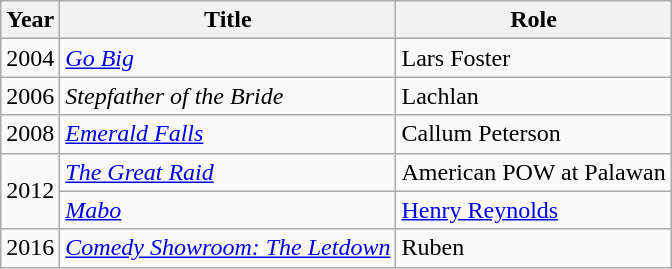<table class="wikitable">
<tr>
<th>Year</th>
<th>Title</th>
<th>Role</th>
</tr>
<tr>
<td>2004</td>
<td><em><a href='#'>Go Big</a></em></td>
<td>Lars Foster</td>
</tr>
<tr>
<td>2006</td>
<td><em>Stepfather of the Bride</em></td>
<td>Lachlan</td>
</tr>
<tr>
<td>2008</td>
<td><em><a href='#'>Emerald Falls</a></em></td>
<td>Callum Peterson</td>
</tr>
<tr>
<td rowspan=2>2012</td>
<td><em><a href='#'>The Great Raid</a></em></td>
<td>American POW at Palawan</td>
</tr>
<tr>
<td><em><a href='#'>Mabo</a></em></td>
<td><a href='#'>Henry Reynolds</a></td>
</tr>
<tr>
<td>2016</td>
<td><em><a href='#'>Comedy Showroom: The Letdown</a></em></td>
<td>Ruben</td>
</tr>
</table>
